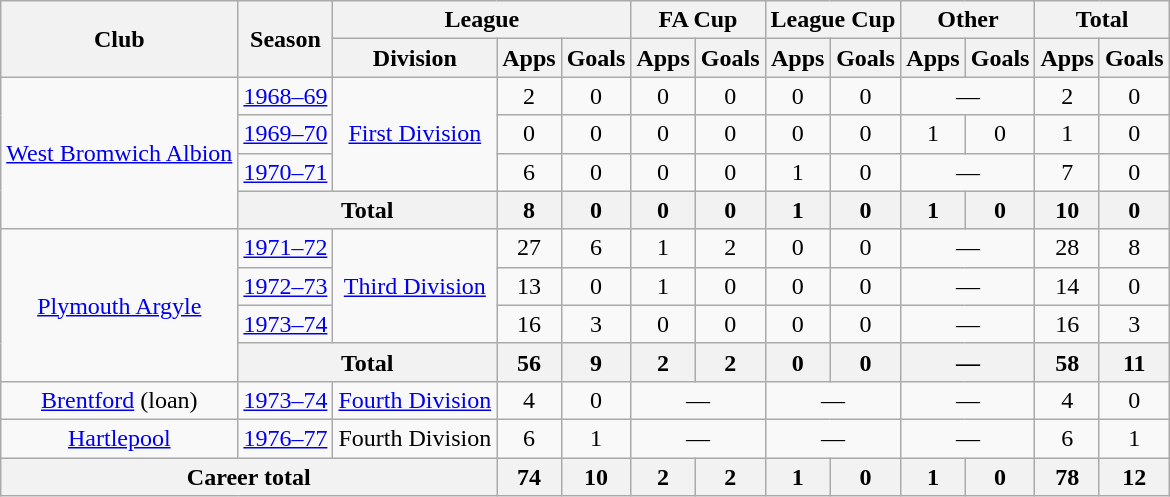<table class="wikitable" style="text-align: center;">
<tr>
<th rowspan="2">Club</th>
<th rowspan="2">Season</th>
<th colspan="3">League</th>
<th colspan="2">FA Cup</th>
<th colspan="2">League Cup</th>
<th colspan="2">Other</th>
<th colspan="2">Total</th>
</tr>
<tr>
<th>Division</th>
<th>Apps</th>
<th>Goals</th>
<th>Apps</th>
<th>Goals</th>
<th>Apps</th>
<th>Goals</th>
<th>Apps</th>
<th>Goals</th>
<th>Apps</th>
<th>Goals</th>
</tr>
<tr>
<td rowspan="4"><a href='#'>West Bromwich Albion</a></td>
<td><a href='#'>1968–69</a></td>
<td rowspan="3"><a href='#'>First Division</a></td>
<td>2</td>
<td>0</td>
<td>0</td>
<td>0</td>
<td>0</td>
<td>0</td>
<td colspan="2">—</td>
<td>2</td>
<td>0</td>
</tr>
<tr>
<td><a href='#'>1969–70</a></td>
<td>0</td>
<td>0</td>
<td>0</td>
<td>0</td>
<td>0</td>
<td>0</td>
<td>1</td>
<td>0</td>
<td>1</td>
<td>0</td>
</tr>
<tr>
<td><a href='#'>1970–71</a></td>
<td>6</td>
<td>0</td>
<td>0</td>
<td>0</td>
<td>1</td>
<td>0</td>
<td colspan="2">—</td>
<td>7</td>
<td>0</td>
</tr>
<tr>
<th colspan="2">Total</th>
<th>8</th>
<th>0</th>
<th>0</th>
<th>0</th>
<th>1</th>
<th>0</th>
<th>1</th>
<th>0</th>
<th>10</th>
<th>0</th>
</tr>
<tr>
<td rowspan="4"><a href='#'>Plymouth Argyle</a></td>
<td><a href='#'>1971–72</a></td>
<td rowspan="3"><a href='#'>Third Division</a></td>
<td>27</td>
<td>6</td>
<td>1</td>
<td>2</td>
<td>0</td>
<td>0</td>
<td colspan="2">—</td>
<td>28</td>
<td>8</td>
</tr>
<tr>
<td><a href='#'>1972–73</a></td>
<td>13</td>
<td>0</td>
<td>1</td>
<td>0</td>
<td>0</td>
<td>0</td>
<td colspan="2">—</td>
<td>14</td>
<td>0</td>
</tr>
<tr>
<td><a href='#'>1973–74</a></td>
<td>16</td>
<td>3</td>
<td>0</td>
<td>0</td>
<td>0</td>
<td>0</td>
<td colspan="2">—</td>
<td>16</td>
<td>3</td>
</tr>
<tr>
<th colspan="2">Total</th>
<th>56</th>
<th>9</th>
<th>2</th>
<th>2</th>
<th>0</th>
<th>0</th>
<th colspan="2">—</th>
<th>58</th>
<th>11</th>
</tr>
<tr>
<td><a href='#'>Brentford</a> (loan)</td>
<td><a href='#'>1973–74</a></td>
<td><a href='#'>Fourth Division</a></td>
<td>4</td>
<td>0</td>
<td colspan="2">—</td>
<td colspan="2">—</td>
<td colspan="2">—</td>
<td>4</td>
<td>0</td>
</tr>
<tr>
<td><a href='#'>Hartlepool</a></td>
<td><a href='#'>1976–77</a></td>
<td>Fourth Division</td>
<td>6</td>
<td>1</td>
<td colspan="2">—</td>
<td colspan="2">—</td>
<td colspan="2">—</td>
<td>6</td>
<td>1</td>
</tr>
<tr>
<th colspan="3">Career total</th>
<th>74</th>
<th>10</th>
<th>2</th>
<th>2</th>
<th>1</th>
<th>0</th>
<th>1</th>
<th>0</th>
<th>78</th>
<th>12</th>
</tr>
</table>
